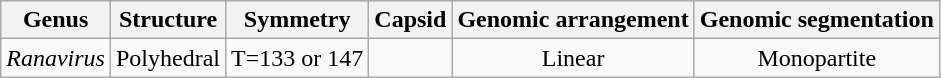<table class="wikitable sortable" style="text-align:center">
<tr>
<th>Genus</th>
<th>Structure</th>
<th>Symmetry</th>
<th>Capsid</th>
<th>Genomic arrangement</th>
<th>Genomic segmentation</th>
</tr>
<tr>
<td><em>Ranavirus</em></td>
<td>Polyhedral</td>
<td>T=133 or 147</td>
<td></td>
<td>Linear</td>
<td>Monopartite</td>
</tr>
</table>
